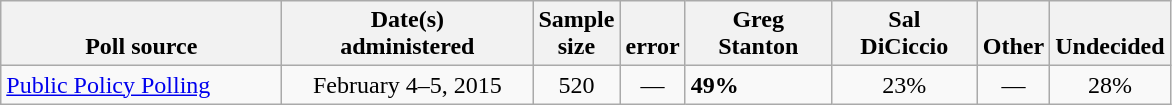<table class="wikitable">
<tr valign= bottom>
<th style="width:180px;">Poll source</th>
<th style="width:160px;">Date(s)<br>administered</th>
<th class=small>Sample<br>size</th>
<th class=small><br>error</th>
<th style="width:90px;">Greg<br>Stanton</th>
<th style="width:90px;">Sal<br>DiCiccio</th>
<th>Other</th>
<th>Undecided</th>
</tr>
<tr>
<td><a href='#'>Public Policy Polling</a></td>
<td align=center>February 4–5, 2015</td>
<td align=center>520</td>
<td align=center>—</td>
<td><strong>49%</strong></td>
<td align=center>23%</td>
<td align=center>—</td>
<td align=center>28%</td>
</tr>
</table>
